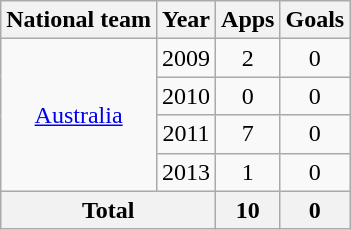<table class="wikitable" style="text-align:center">
<tr>
<th>National team</th>
<th>Year</th>
<th>Apps</th>
<th>Goals</th>
</tr>
<tr>
<td rowspan="4"><a href='#'>Australia</a></td>
<td>2009</td>
<td>2</td>
<td>0</td>
</tr>
<tr>
<td>2010</td>
<td>0</td>
<td>0</td>
</tr>
<tr>
<td>2011</td>
<td>7</td>
<td>0</td>
</tr>
<tr>
<td>2013</td>
<td>1</td>
<td>0</td>
</tr>
<tr>
<th colspan="2">Total</th>
<th>10</th>
<th>0</th>
</tr>
</table>
